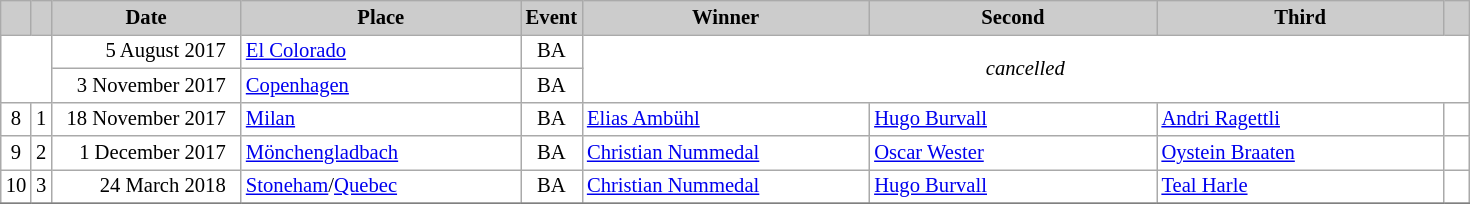<table class="wikitable plainrowheaders" style="background:#fff; font-size:86%; line-height:16px; border:grey solid 1px; border-collapse:collapse;">
<tr style="background:#ccc; text-align:center;">
<th scope="col" style="background:#ccc; width=20 px;"></th>
<th scope="col" style="background:#ccc; width=30 px;"></th>
<th scope="col" style="background:#ccc; width:120px;">Date</th>
<th scope="col" style="background:#ccc; width:180px;">Place</th>
<th scope="col" style="background:#ccc; width:15px;">Event</th>
<th scope="col" style="background:#ccc; width:185px;">Winner</th>
<th scope="col" style="background:#ccc; width:185px;">Second</th>
<th scope="col" style="background:#ccc; width:185px;">Third</th>
<th scope="col" style="background:#ccc; width:10px;"></th>
</tr>
<tr>
<td colspan=2 rowspan=2></td>
<td align=right>5 August 2017  </td>
<td> <a href='#'>El Colorado</a></td>
<td align=center>BA</td>
<td colspan=4 rowspan=2 align=center><em>cancelled</em></td>
</tr>
<tr>
<td align=right>3 November 2017  </td>
<td> <a href='#'>Copenhagen</a></td>
<td align=center>BA</td>
</tr>
<tr>
<td align=center>8</td>
<td align=center>1</td>
<td align=right>18 November 2017  </td>
<td> <a href='#'>Milan</a></td>
<td align=center>BA</td>
<td> <a href='#'>Elias Ambühl</a></td>
<td> <a href='#'>Hugo Burvall</a></td>
<td> <a href='#'>Andri Ragettli</a></td>
<td></td>
</tr>
<tr>
<td align=center>9</td>
<td align=center>2</td>
<td align=right>1 December 2017  </td>
<td> <a href='#'>Mönchengladbach</a></td>
<td align=center>BA</td>
<td> <a href='#'>Christian Nummedal</a></td>
<td> <a href='#'>Oscar Wester</a></td>
<td> <a href='#'>Oystein Braaten</a></td>
<td></td>
</tr>
<tr>
<td align=center>10</td>
<td align=center>3</td>
<td align=right>24 March 2018  </td>
<td> <a href='#'>Stoneham</a>/<a href='#'>Quebec</a></td>
<td align=center>BA</td>
<td> <a href='#'>Christian Nummedal</a></td>
<td> <a href='#'>Hugo Burvall</a></td>
<td> <a href='#'>Teal Harle</a></td>
<td></td>
</tr>
<tr>
</tr>
</table>
